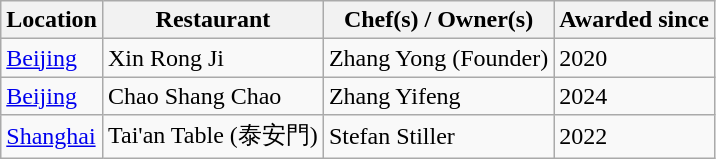<table class="wikitable sortable">
<tr>
<th scope="col">Location</th>
<th scope="col">Restaurant</th>
<th scope="col">Chef(s) / Owner(s)</th>
<th scope="col">Awarded since</th>
</tr>
<tr>
<td><a href='#'>Beijing</a></td>
<td>Xin Rong Ji</td>
<td>Zhang Yong (Founder)</td>
<td>2020</td>
</tr>
<tr>
<td><a href='#'>Beijing</a></td>
<td>Chao Shang Chao</td>
<td>Zhang Yifeng</td>
<td>2024</td>
</tr>
<tr>
<td><a href='#'>Shanghai</a></td>
<td>Tai'an Table (泰安門)</td>
<td>Stefan Stiller</td>
<td>2022</td>
</tr>
</table>
